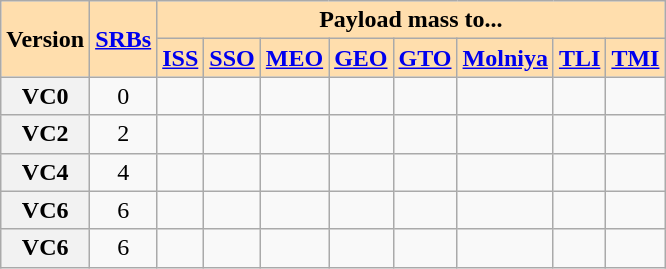<table class="wikitable" style="text-align:center">
<tr>
<th rowspan=2 style="background-color:#ffdead;">Version</th>
<th rowspan=2 style="background-color:#ffdead;"><a href='#'>SRBs</a></th>
<th colspan=8 style="background-color:#ffdead;">Payload mass to...</th>
</tr>
<tr>
<th style="background-color:#ffdead;"><a href='#'>ISS</a></th>
<th style="background-color:#ffdead;"><a href='#'>SSO</a></th>
<th style="background-color:#ffdead;"><a href='#'>MEO</a></th>
<th style="background-color:#ffdead;"><a href='#'>GEO</a></th>
<th style="background-color:#ffdead;"><a href='#'>GTO</a></th>
<th style="background-color:#ffdead;"><a href='#'>Molniya</a></th>
<th style="background-color:#ffdead;"><a href='#'>TLI</a></th>
<th style="background-color:#ffdead;"><a href='#'>TMI</a></th>
</tr>
<tr>
<th>VC0</th>
<td>0</td>
<td></td>
<td></td>
<td></td>
<td></td>
<td></td>
<td></td>
<td></td>
<td></td>
</tr>
<tr>
<th>VC2</th>
<td>2</td>
<td></td>
<td></td>
<td></td>
<td></td>
<td></td>
<td></td>
<td></td>
<td></td>
</tr>
<tr>
<th>VC4</th>
<td>4</td>
<td></td>
<td></td>
<td></td>
<td></td>
<td></td>
<td></td>
<td></td>
<td></td>
</tr>
<tr>
<th>VC6</th>
<td>6</td>
<td></td>
<td></td>
<td></td>
<td></td>
<td></td>
<td></td>
<td></td>
<td></td>
</tr>
<tr>
<th>VC6<br></th>
<td>6</td>
<td></td>
<td></td>
<td></td>
<td></td>
<td></td>
<td></td>
<td></td>
<td></td>
</tr>
</table>
